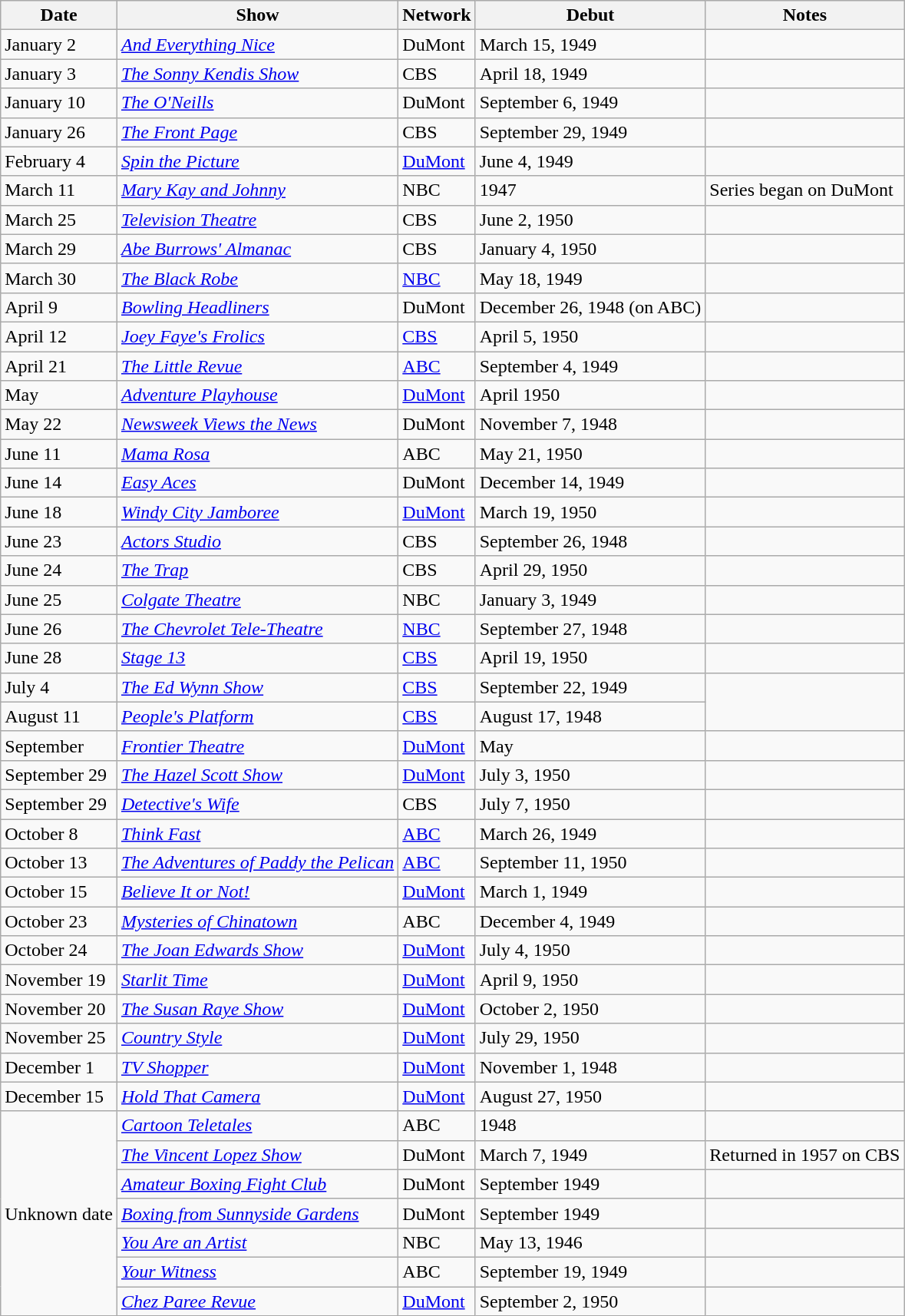<table class="wikitable">
<tr>
<th>Date</th>
<th>Show</th>
<th>Network</th>
<th>Debut</th>
<th>Notes</th>
</tr>
<tr>
<td>January 2</td>
<td><em><a href='#'>And Everything Nice</a></em></td>
<td>DuMont</td>
<td>March 15, 1949</td>
<td></td>
</tr>
<tr>
<td>January 3</td>
<td><em><a href='#'>The Sonny Kendis Show</a></em></td>
<td>CBS</td>
<td>April 18, 1949</td>
<td></td>
</tr>
<tr>
<td>January 10</td>
<td><em><a href='#'>The O'Neills</a></em></td>
<td>DuMont</td>
<td>September 6, 1949</td>
<td></td>
</tr>
<tr>
<td>January 26</td>
<td><em><a href='#'>The Front Page</a></em></td>
<td>CBS</td>
<td>September 29, 1949</td>
<td></td>
</tr>
<tr>
<td>February 4</td>
<td><em><a href='#'>Spin the Picture</a></em></td>
<td><a href='#'>DuMont</a></td>
<td>June 4, 1949</td>
<td></td>
</tr>
<tr>
<td>March 11</td>
<td><em><a href='#'>Mary Kay and Johnny</a></em></td>
<td>NBC</td>
<td>1947</td>
<td>Series began on DuMont</td>
</tr>
<tr>
<td>March 25</td>
<td><em><a href='#'>Television Theatre</a></em></td>
<td>CBS</td>
<td>June 2, 1950</td>
<td></td>
</tr>
<tr>
<td>March 29</td>
<td><em><a href='#'>Abe Burrows' Almanac</a></em></td>
<td>CBS</td>
<td>January 4, 1950</td>
<td></td>
</tr>
<tr>
<td>March 30</td>
<td><em><a href='#'>The Black Robe</a></em></td>
<td><a href='#'>NBC</a></td>
<td>May 18, 1949</td>
<td></td>
</tr>
<tr>
<td>April 9</td>
<td><em><a href='#'>Bowling Headliners</a></em></td>
<td>DuMont</td>
<td>December 26, 1948 (on ABC)</td>
<td></td>
</tr>
<tr>
<td>April 12</td>
<td><em><a href='#'>Joey Faye's Frolics</a></em></td>
<td><a href='#'>CBS</a></td>
<td>April 5, 1950</td>
<td></td>
</tr>
<tr>
<td>April 21</td>
<td><em><a href='#'>The Little Revue</a></em></td>
<td><a href='#'>ABC</a></td>
<td>September 4, 1949</td>
<td></td>
</tr>
<tr>
<td>May</td>
<td><em><a href='#'>Adventure Playhouse</a></em></td>
<td><a href='#'>DuMont</a></td>
<td>April 1950</td>
<td></td>
</tr>
<tr>
<td>May 22</td>
<td><em><a href='#'>Newsweek Views the News</a></em></td>
<td>DuMont</td>
<td>November 7, 1948</td>
<td></td>
</tr>
<tr>
<td>June 11</td>
<td><em><a href='#'>Mama Rosa</a></em></td>
<td>ABC</td>
<td>May 21, 1950</td>
<td></td>
</tr>
<tr>
<td>June 14</td>
<td><em><a href='#'>Easy Aces</a></em></td>
<td>DuMont</td>
<td>December 14, 1949</td>
<td></td>
</tr>
<tr>
<td>June 18</td>
<td><em><a href='#'>Windy City Jamboree</a></em></td>
<td><a href='#'>DuMont</a></td>
<td>March 19, 1950</td>
<td></td>
</tr>
<tr>
<td>June 23</td>
<td><em><a href='#'>Actors Studio</a></em></td>
<td>CBS</td>
<td>September 26, 1948</td>
<td></td>
</tr>
<tr>
<td>June 24</td>
<td><em><a href='#'>The Trap</a></em></td>
<td>CBS</td>
<td>April 29, 1950</td>
<td></td>
</tr>
<tr>
<td>June 25</td>
<td><em><a href='#'>Colgate Theatre</a></em></td>
<td>NBC</td>
<td>January 3, 1949</td>
<td></td>
</tr>
<tr>
<td>June 26</td>
<td><em><a href='#'>The Chevrolet Tele-Theatre</a></em></td>
<td><a href='#'>NBC</a></td>
<td>September 27, 1948</td>
<td></td>
</tr>
<tr>
<td>June 28</td>
<td><em><a href='#'>Stage 13</a></em></td>
<td><a href='#'>CBS</a></td>
<td>April 19, 1950</td>
<td></td>
</tr>
<tr>
<td>July 4</td>
<td><em><a href='#'>The Ed Wynn Show</a></em></td>
<td><a href='#'>CBS</a></td>
<td>September 22, 1949</td>
</tr>
<tr>
<td>August 11</td>
<td><em><a href='#'>People's Platform</a></em></td>
<td><a href='#'>CBS</a></td>
<td>August 17, 1948</td>
</tr>
<tr>
<td>September</td>
<td><em><a href='#'>Frontier Theatre</a></em></td>
<td><a href='#'>DuMont</a></td>
<td>May</td>
<td></td>
</tr>
<tr>
<td>September 29</td>
<td><em><a href='#'>The Hazel Scott Show</a></em></td>
<td><a href='#'>DuMont</a></td>
<td>July 3, 1950</td>
<td></td>
</tr>
<tr>
<td>September 29</td>
<td><em><a href='#'>Detective's Wife</a></em></td>
<td>CBS</td>
<td>July 7, 1950</td>
<td></td>
</tr>
<tr>
<td>October 8</td>
<td><em><a href='#'>Think Fast</a></em></td>
<td><a href='#'>ABC</a></td>
<td>March 26, 1949</td>
<td></td>
</tr>
<tr>
<td>October 13</td>
<td><em><a href='#'>The Adventures of Paddy the Pelican</a></em></td>
<td><a href='#'>ABC</a></td>
<td>September 11, 1950</td>
<td></td>
</tr>
<tr>
<td>October 15</td>
<td><em><a href='#'>Believe It or Not!</a></em></td>
<td><a href='#'>DuMont</a></td>
<td>March 1, 1949</td>
<td></td>
</tr>
<tr>
<td>October 23</td>
<td><em><a href='#'>Mysteries of Chinatown</a></em></td>
<td>ABC</td>
<td>December 4, 1949</td>
<td></td>
</tr>
<tr>
<td>October 24</td>
<td><em><a href='#'>The Joan Edwards Show</a></em></td>
<td><a href='#'>DuMont</a></td>
<td>July 4, 1950</td>
<td></td>
</tr>
<tr>
<td>November 19</td>
<td><em><a href='#'>Starlit Time</a></em></td>
<td><a href='#'>DuMont</a></td>
<td>April 9, 1950</td>
<td></td>
</tr>
<tr>
<td>November 20</td>
<td><em><a href='#'>The Susan Raye Show</a></em></td>
<td><a href='#'>DuMont</a></td>
<td>October 2, 1950</td>
<td></td>
</tr>
<tr>
<td>November 25</td>
<td><em><a href='#'>Country Style</a></em></td>
<td><a href='#'>DuMont</a></td>
<td>July 29, 1950</td>
<td></td>
</tr>
<tr>
<td>December 1</td>
<td><em><a href='#'>TV Shopper</a></em></td>
<td><a href='#'>DuMont</a></td>
<td>November 1, 1948</td>
<td></td>
</tr>
<tr>
<td>December 15</td>
<td><em><a href='#'>Hold That Camera</a></em></td>
<td><a href='#'>DuMont</a></td>
<td>August 27, 1950</td>
<td></td>
</tr>
<tr>
<td rowspan=7>Unknown date</td>
<td><em><a href='#'>Cartoon Teletales</a></em></td>
<td>ABC</td>
<td>1948</td>
<td></td>
</tr>
<tr>
<td><em><a href='#'>The Vincent Lopez Show</a></em></td>
<td>DuMont</td>
<td>March 7, 1949</td>
<td>Returned in 1957 on CBS</td>
</tr>
<tr>
<td><em><a href='#'>Amateur Boxing Fight Club</a></em></td>
<td>DuMont</td>
<td>September 1949</td>
<td></td>
</tr>
<tr>
<td><em><a href='#'>Boxing from Sunnyside Gardens</a></em></td>
<td>DuMont</td>
<td>September 1949</td>
<td></td>
</tr>
<tr>
<td><em><a href='#'>You Are an Artist</a></em></td>
<td>NBC</td>
<td>May 13, 1946</td>
<td></td>
</tr>
<tr>
<td><em><a href='#'>Your Witness</a></em></td>
<td>ABC</td>
<td>September 19, 1949</td>
<td></td>
</tr>
<tr>
<td><em><a href='#'>Chez Paree Revue</a></em></td>
<td><a href='#'>DuMont</a></td>
<td>September 2, 1950</td>
<td></td>
</tr>
</table>
